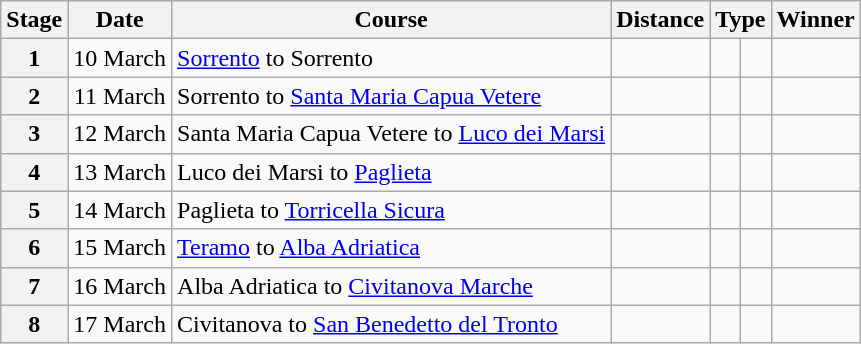<table class="wikitable">
<tr>
<th scope="col">Stage</th>
<th scope="col">Date</th>
<th scope="col">Course</th>
<th scope="col">Distance</th>
<th scope="col" colspan="2">Type</th>
<th scope=col>Winner</th>
</tr>
<tr>
<th scope="row" style="text-align:center;">1</th>
<td style="text-align:center;">10 March</td>
<td><a href='#'>Sorrento</a> to Sorrento</td>
<td style="text-align:center;"></td>
<td></td>
<td></td>
<td></td>
</tr>
<tr>
<th scope="row" style="text-align:center;">2</th>
<td style="text-align:center;">11 March</td>
<td>Sorrento to <a href='#'>Santa Maria Capua Vetere</a></td>
<td style="text-align:center;"></td>
<td></td>
<td></td>
<td></td>
</tr>
<tr>
<th scope="row" style="text-align:center;">3</th>
<td style="text-align:center;">12 March</td>
<td>Santa Maria Capua Vetere to <a href='#'>Luco dei Marsi</a></td>
<td style="text-align:center;"></td>
<td></td>
<td></td>
<td></td>
</tr>
<tr>
<th scope="row" style="text-align:center;">4</th>
<td style="text-align:center;">13 March</td>
<td>Luco dei Marsi to <a href='#'>Paglieta</a></td>
<td style="text-align:center;"></td>
<td></td>
<td></td>
<td></td>
</tr>
<tr>
<th scope="row" style="text-align:center;">5</th>
<td style="text-align:center;">14 March</td>
<td>Paglieta to <a href='#'>Torricella Sicura</a></td>
<td style="text-align:center;"></td>
<td></td>
<td></td>
<td></td>
</tr>
<tr>
<th scope="row" style="text-align:center;">6</th>
<td style="text-align:center;">15 March</td>
<td><a href='#'>Teramo</a> to <a href='#'>Alba Adriatica</a></td>
<td style="text-align:center;"></td>
<td></td>
<td></td>
<td></td>
</tr>
<tr>
<th scope="row" style="text-align:center;">7</th>
<td style="text-align:center;">16 March</td>
<td>Alba Adriatica to <a href='#'>Civitanova Marche</a></td>
<td style="text-align:center;"></td>
<td></td>
<td></td>
<td></td>
</tr>
<tr>
<th scope="row" style="text-align:center;">8</th>
<td style="text-align:center;">17 March</td>
<td>Civitanova to <a href='#'>San Benedetto del Tronto</a></td>
<td style="text-align:center;"></td>
<td></td>
<td></td>
<td></td>
</tr>
</table>
